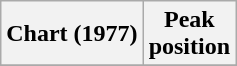<table class="wikitable sortable plainrowheaders" style="text-align:center">
<tr>
<th>Chart (1977)</th>
<th>Peak<br>position</th>
</tr>
<tr>
</tr>
</table>
